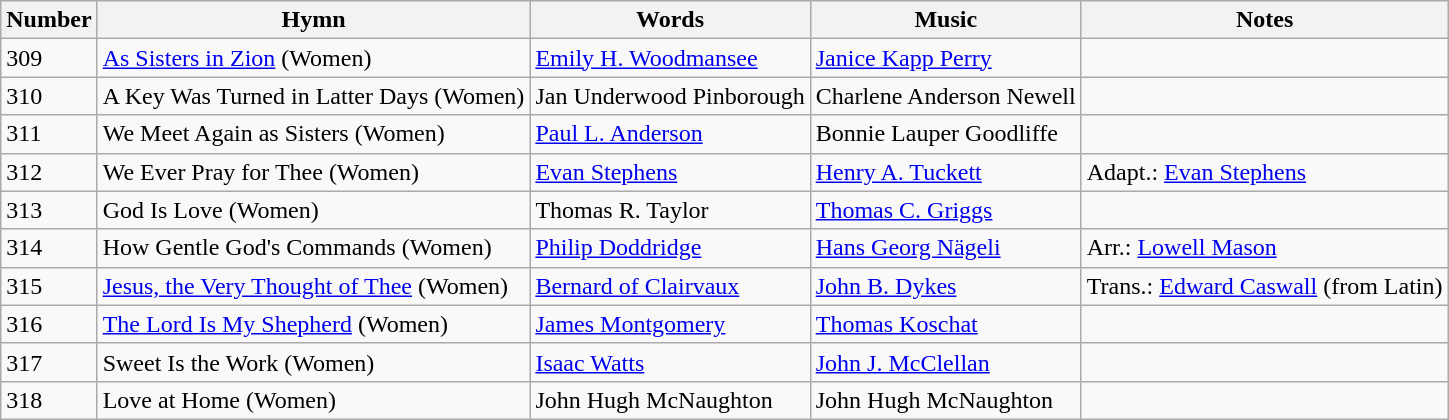<table class="wikitable mw-collapsible mw-collapsed">
<tr>
<th>Number</th>
<th>Hymn</th>
<th>Words</th>
<th>Music</th>
<th>Notes</th>
</tr>
<tr>
<td>309</td>
<td><a href='#'>As Sisters in Zion</a> (Women)</td>
<td><a href='#'>Emily H. Woodmansee</a></td>
<td><a href='#'>Janice Kapp Perry</a></td>
<td></td>
</tr>
<tr>
<td>310</td>
<td>A Key Was Turned in Latter Days (Women)</td>
<td>Jan Underwood Pinborough</td>
<td>Charlene Anderson Newell</td>
<td></td>
</tr>
<tr>
<td>311</td>
<td>We Meet Again as Sisters (Women)</td>
<td><a href='#'>Paul L. Anderson</a></td>
<td>Bonnie Lauper Goodliffe</td>
<td></td>
</tr>
<tr>
<td>312</td>
<td>We Ever Pray for Thee (Women)</td>
<td><a href='#'>Evan Stephens</a></td>
<td><a href='#'>Henry A. Tuckett</a></td>
<td>Adapt.: <a href='#'>Evan Stephens</a></td>
</tr>
<tr>
<td>313</td>
<td>God Is Love (Women)</td>
<td>Thomas R. Taylor</td>
<td><a href='#'>Thomas C. Griggs</a></td>
<td></td>
</tr>
<tr>
<td>314</td>
<td>How Gentle God's Commands (Women)</td>
<td><a href='#'>Philip Doddridge</a></td>
<td><a href='#'>Hans Georg Nägeli</a></td>
<td>Arr.: <a href='#'>Lowell Mason</a></td>
</tr>
<tr>
<td>315</td>
<td><a href='#'>Jesus, the Very Thought of Thee</a> (Women)</td>
<td><a href='#'>Bernard of Clairvaux</a></td>
<td><a href='#'>John B. Dykes</a></td>
<td>Trans.: <a href='#'>Edward Caswall</a> (from Latin)</td>
</tr>
<tr>
<td>316</td>
<td><a href='#'>The Lord Is My Shepherd</a> (Women)</td>
<td><a href='#'>James Montgomery</a></td>
<td><a href='#'>Thomas Koschat</a></td>
<td></td>
</tr>
<tr>
<td>317</td>
<td>Sweet Is the Work (Women)</td>
<td><a href='#'>Isaac Watts</a></td>
<td><a href='#'>John J. McClellan</a></td>
<td></td>
</tr>
<tr>
<td>318</td>
<td>Love at Home (Women)</td>
<td>John Hugh McNaughton</td>
<td>John Hugh McNaughton</td>
<td></td>
</tr>
</table>
